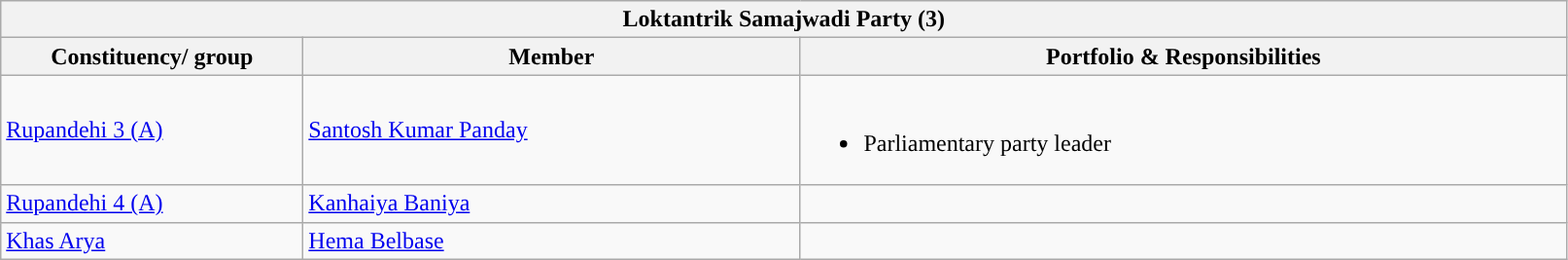<table class="wikitable sortable">
<tr>
<th colspan="3" style="width: 800pt; background:">Loktantrik Samajwadi Party (3)</th>
</tr>
<tr>
<th style="width:150pt;">Constituency/ group</th>
<th style="width:250pt;">Member</th>
<th>Portfolio & Responsibilities</th>
</tr>
<tr>
<td><a href='#'>Rupandehi 3 (A)</a></td>
<td><a href='#'>Santosh Kumar Panday</a></td>
<td><br><ul><li>Parliamentary party leader</li></ul></td>
</tr>
<tr>
<td><a href='#'>Rupandehi 4 (A)</a></td>
<td><a href='#'>Kanhaiya Baniya</a></td>
<td></td>
</tr>
<tr>
<td><a href='#'>Khas Arya</a></td>
<td><a href='#'>Hema Belbase</a></td>
<td></td>
</tr>
</table>
